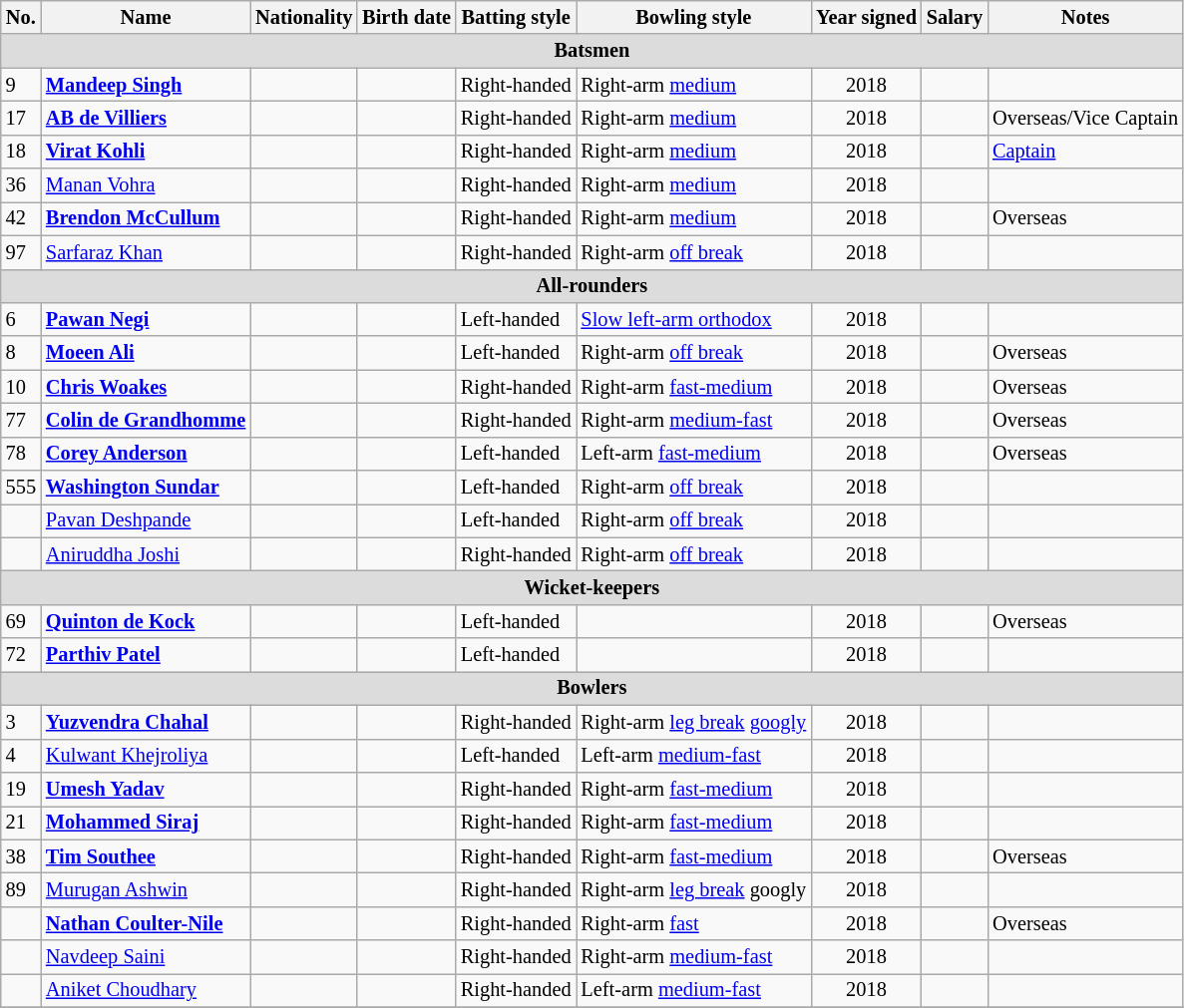<table class="wikitable"  style="font-size:85%;">
<tr>
<th>No.</th>
<th>Name</th>
<th>Nationality</th>
<th>Birth date</th>
<th>Batting style</th>
<th>Bowling style</th>
<th>Year signed</th>
<th>Salary</th>
<th>Notes</th>
</tr>
<tr>
<th colspan="9" style="background:#dcdcdc; text-align:center;">Batsmen</th>
</tr>
<tr>
<td>9</td>
<td><strong><a href='#'>Mandeep Singh</a></strong></td>
<td></td>
<td></td>
<td>Right-handed</td>
<td>Right-arm <a href='#'>medium</a></td>
<td style="text-align:center;">2018</td>
<td style="text-align:right;"></td>
<td></td>
</tr>
<tr>
<td>17</td>
<td><strong><a href='#'>AB de Villiers</a></strong></td>
<td></td>
<td></td>
<td>Right-handed</td>
<td>Right-arm <a href='#'>medium</a></td>
<td style="text-align:center;">2018</td>
<td style="text-align:right;"></td>
<td>Overseas/Vice Captain</td>
</tr>
<tr>
<td>18</td>
<td><strong><a href='#'>Virat Kohli</a></strong></td>
<td></td>
<td></td>
<td>Right-handed</td>
<td>Right-arm <a href='#'>medium</a></td>
<td style="text-align:center;">2018</td>
<td style="text-align:right;"></td>
<td><a href='#'>Captain</a></td>
</tr>
<tr>
<td>36</td>
<td><a href='#'>Manan Vohra</a></td>
<td></td>
<td></td>
<td>Right-handed</td>
<td>Right-arm <a href='#'>medium</a></td>
<td style="text-align:center;">2018</td>
<td style="text-align:right;"></td>
<td></td>
</tr>
<tr>
<td>42</td>
<td><strong><a href='#'>Brendon McCullum</a></strong></td>
<td></td>
<td></td>
<td>Right-handed</td>
<td>Right-arm <a href='#'>medium</a></td>
<td style="text-align:center;">2018</td>
<td style="text-align:right;"></td>
<td>Overseas</td>
</tr>
<tr>
<td>97</td>
<td><a href='#'>Sarfaraz Khan</a></td>
<td></td>
<td></td>
<td>Right-handed</td>
<td>Right-arm <a href='#'>off break</a></td>
<td style="text-align:center;">2018</td>
<td style="text-align:right;"></td>
<td></td>
</tr>
<tr>
<th colspan="9"  style="background:#dcdcdc; text-align:center;">All-rounders</th>
</tr>
<tr>
<td>6</td>
<td><strong><a href='#'>Pawan Negi</a></strong></td>
<td></td>
<td></td>
<td>Left-handed</td>
<td><a href='#'>Slow left-arm orthodox</a></td>
<td style="text-align:center;">2018</td>
<td style="text-align:right;"></td>
<td></td>
</tr>
<tr>
<td>8</td>
<td><strong><a href='#'>Moeen Ali</a></strong></td>
<td></td>
<td></td>
<td>Left-handed</td>
<td>Right-arm <a href='#'>off break</a></td>
<td style="text-align:center;">2018</td>
<td style="text-align:right;"></td>
<td>Overseas</td>
</tr>
<tr>
<td>10</td>
<td><strong><a href='#'>Chris Woakes</a></strong></td>
<td></td>
<td></td>
<td>Right-handed</td>
<td>Right-arm <a href='#'>fast-medium</a></td>
<td style="text-align:center;">2018</td>
<td style="text-align:right;"></td>
<td>Overseas</td>
</tr>
<tr>
<td>77</td>
<td><strong><a href='#'>Colin de Grandhomme</a></strong></td>
<td></td>
<td></td>
<td>Right-handed</td>
<td>Right-arm <a href='#'>medium-fast</a></td>
<td style="text-align:center;">2018</td>
<td style="text-align:right;"></td>
<td>Overseas</td>
</tr>
<tr>
<td>78</td>
<td><strong><a href='#'>Corey Anderson</a></strong></td>
<td></td>
<td></td>
<td>Left-handed</td>
<td>Left-arm <a href='#'>fast-medium</a></td>
<td style="text-align:center;">2018</td>
<td style="text-align:right;"></td>
<td>Overseas</td>
</tr>
<tr>
<td>555</td>
<td><strong><a href='#'>Washington Sundar</a></strong></td>
<td></td>
<td></td>
<td>Left-handed</td>
<td>Right-arm <a href='#'>off break</a></td>
<td style="text-align:center;">2018</td>
<td style="text-align:right;"></td>
<td></td>
</tr>
<tr>
<td></td>
<td><a href='#'>Pavan Deshpande</a></td>
<td></td>
<td></td>
<td>Left-handed</td>
<td>Right-arm <a href='#'>off break</a></td>
<td style="text-align:center;">2018</td>
<td style="text-align:right;"></td>
<td></td>
</tr>
<tr>
<td></td>
<td><a href='#'>Aniruddha Joshi</a></td>
<td></td>
<td></td>
<td>Right-handed</td>
<td>Right-arm <a href='#'>off break</a></td>
<td style="text-align:center;">2018</td>
<td style="text-align:right;"></td>
<td></td>
</tr>
<tr>
<th colspan="9"  style="background:#dcdcdc; text-align:center;">Wicket-keepers</th>
</tr>
<tr>
<td>69</td>
<td><strong><a href='#'>Quinton de Kock</a></strong></td>
<td></td>
<td></td>
<td>Left-handed</td>
<td></td>
<td style="text-align:center;">2018</td>
<td style="text-align:right;"></td>
<td>Overseas</td>
</tr>
<tr>
<td>72</td>
<td><strong><a href='#'>Parthiv Patel</a></strong></td>
<td></td>
<td></td>
<td>Left-handed</td>
<td></td>
<td style="text-align:center;">2018</td>
<td style="text-align:right;"></td>
<td></td>
</tr>
<tr>
<th colspan="9"  style="background:#dcdcdc; text-align:center;">Bowlers</th>
</tr>
<tr>
<td>3</td>
<td><strong><a href='#'>Yuzvendra Chahal</a></strong></td>
<td></td>
<td></td>
<td>Right-handed</td>
<td>Right-arm <a href='#'>leg break</a> <a href='#'>googly</a></td>
<td style="text-align:center;">2018</td>
<td style="text-align:right;"></td>
<td></td>
</tr>
<tr>
<td>4</td>
<td><a href='#'>Kulwant Khejroliya</a></td>
<td></td>
<td></td>
<td>Left-handed</td>
<td>Left-arm <a href='#'>medium-fast</a></td>
<td style="text-align:center;">2018</td>
<td style="text-align:right;"></td>
<td></td>
</tr>
<tr>
<td>19</td>
<td><strong><a href='#'>Umesh Yadav</a></strong></td>
<td></td>
<td></td>
<td>Right-handed</td>
<td>Right-arm <a href='#'>fast-medium</a></td>
<td style="text-align:center;">2018</td>
<td style="text-align:right;"></td>
<td></td>
</tr>
<tr>
<td>21</td>
<td><strong><a href='#'>Mohammed Siraj</a></strong></td>
<td></td>
<td></td>
<td>Right-handed</td>
<td>Right-arm <a href='#'>fast-medium</a></td>
<td style="text-align:center;">2018</td>
<td style="text-align:right;"></td>
<td></td>
</tr>
<tr>
<td>38</td>
<td><strong><a href='#'>Tim Southee</a></strong></td>
<td></td>
<td></td>
<td>Right-handed</td>
<td>Right-arm <a href='#'>fast-medium</a></td>
<td style="text-align:center;">2018</td>
<td style="text-align:right;"></td>
<td>Overseas</td>
</tr>
<tr>
<td>89</td>
<td><a href='#'>Murugan Ashwin</a></td>
<td></td>
<td></td>
<td>Right-handed</td>
<td>Right-arm <a href='#'>leg break</a> googly</td>
<td style="text-align:center;">2018</td>
<td style="text-align:right;"></td>
<td></td>
</tr>
<tr>
<td></td>
<td><strong><a href='#'>Nathan Coulter-Nile</a></strong></td>
<td></td>
<td></td>
<td>Right-handed</td>
<td>Right-arm <a href='#'>fast</a></td>
<td style="text-align:center;">2018</td>
<td style="text-align:right;"></td>
<td>Overseas</td>
</tr>
<tr>
<td></td>
<td><a href='#'>Navdeep Saini</a></td>
<td></td>
<td></td>
<td>Right-handed</td>
<td>Right-arm <a href='#'>medium-fast</a></td>
<td style="text-align:center;">2018</td>
<td style="text-align:right;"></td>
<td></td>
</tr>
<tr>
<td></td>
<td><a href='#'>Aniket Choudhary</a></td>
<td></td>
<td></td>
<td>Right-handed</td>
<td>Left-arm <a href='#'>medium-fast</a></td>
<td style="text-align:center;">2018</td>
<td style="text-align:right;"></td>
<td></td>
</tr>
<tr>
</tr>
</table>
